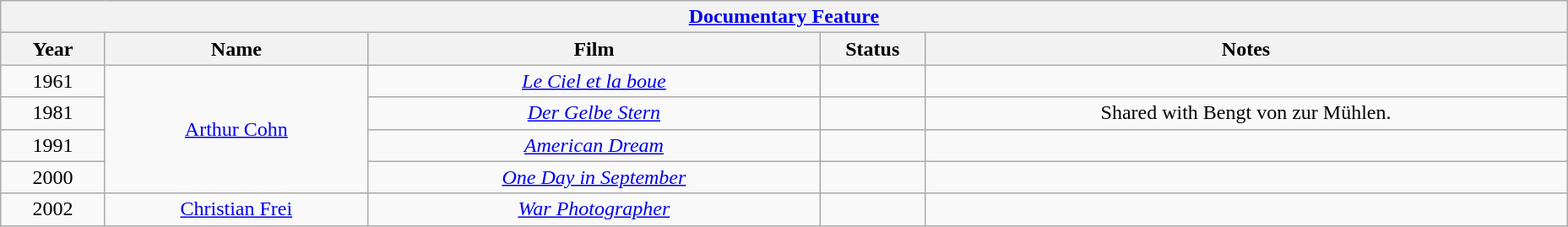<table class="wikitable" style="text-align: center">
<tr>
<th colspan=6 style="text-align:center;"><a href='#'>Documentary Feature</a></th>
</tr>
<tr>
<th style="width:075px;">Year</th>
<th style="width:200px;">Name</th>
<th style="width:350px;">Film</th>
<th style="width:075px;">Status</th>
<th style="width:500px;">Notes</th>
</tr>
<tr>
<td style="text-align: center">1961</td>
<td rowspan="4"><a href='#'>Arthur Cohn</a></td>
<td><em><a href='#'>Le Ciel et la boue</a></em></td>
<td></td>
<td></td>
</tr>
<tr>
<td style="text-align: center">1981</td>
<td><em><a href='#'>Der Gelbe Stern</a></em></td>
<td></td>
<td>Shared with Bengt von zur Mühlen.</td>
</tr>
<tr>
<td style="text-align: center">1991</td>
<td><em><a href='#'>American Dream</a></em></td>
<td></td>
<td></td>
</tr>
<tr>
<td style="text-align: center">2000</td>
<td><em><a href='#'>One Day in September</a></em></td>
<td></td>
<td></td>
</tr>
<tr>
<td style="text-align: center">2002</td>
<td><a href='#'>Christian Frei</a></td>
<td><em><a href='#'>War Photographer</a></em></td>
<td></td>
<td></td>
</tr>
</table>
